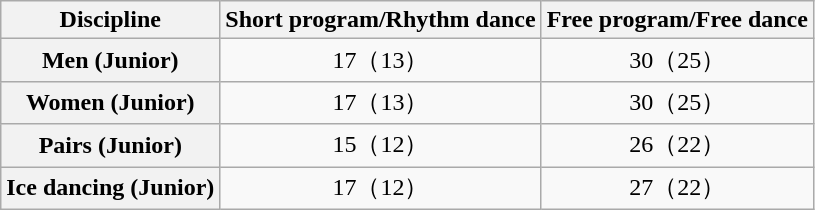<table class="wikitable unsortable" style="text-align:center;">
<tr>
<th scope="col">Discipline</th>
<th scope="col">Short program/Rhythm dance</th>
<th scope="col">Free program/Free dance</th>
</tr>
<tr>
<th scope="row">Men (Junior)</th>
<td>17（13）</td>
<td>30（25）</td>
</tr>
<tr>
<th scope="row">Women (Junior)</th>
<td>17（13）</td>
<td>30（25）</td>
</tr>
<tr>
<th scope="row">Pairs (Junior)</th>
<td>15（12）</td>
<td>26（22）</td>
</tr>
<tr>
<th scope="row">Ice dancing (Junior)</th>
<td>17（12）</td>
<td>27（22）</td>
</tr>
</table>
